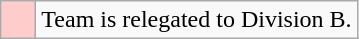<table class="wikitable">
<tr>
<td style="background: #ffcccc;">    </td>
<td>Team is relegated to Division B.</td>
</tr>
</table>
